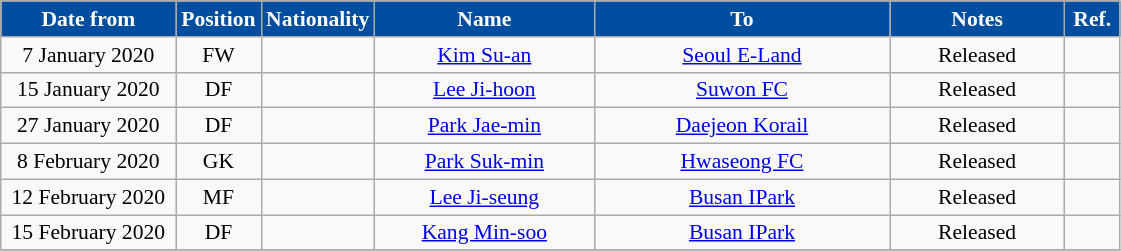<table class="wikitable" style="text-align:center; font-size:90%; ">
<tr>
<th style="background:#014ea0; color:#FFFFFF; width:110px;">Date from</th>
<th style="background:#014ea0; color:#FFFFFF; width:50px;">Position</th>
<th style="background:#014ea0; color:#FFFFFF; width:50px;">Nationality</th>
<th style="background:#014ea0; color:#FFFFFF; width:140px;">Name</th>
<th style="background:#014ea0; color:#FFFFFF; width:190px;">To</th>
<th style="background:#014ea0; color:#FFFFFF; width:110px;">Notes</th>
<th style="background:#014ea0; color:#FFFFFF; width:30px;">Ref.</th>
</tr>
<tr>
<td>7 January 2020</td>
<td>FW</td>
<td></td>
<td><a href='#'>Kim Su-an</a></td>
<td> <a href='#'>Seoul E-Land</a></td>
<td>Released</td>
<td></td>
</tr>
<tr>
<td>15 January 2020</td>
<td>DF</td>
<td></td>
<td><a href='#'>Lee Ji-hoon</a></td>
<td> <a href='#'>Suwon FC</a></td>
<td>Released</td>
<td></td>
</tr>
<tr>
<td>27 January 2020</td>
<td>DF</td>
<td></td>
<td><a href='#'>Park Jae-min</a></td>
<td> <a href='#'>Daejeon Korail</a></td>
<td>Released</td>
<td></td>
</tr>
<tr>
<td>8 February 2020</td>
<td>GK</td>
<td></td>
<td><a href='#'>Park Suk-min</a></td>
<td> <a href='#'>Hwaseong FC</a></td>
<td>Released</td>
<td></td>
</tr>
<tr>
<td>12 February 2020</td>
<td>MF</td>
<td></td>
<td><a href='#'>Lee Ji-seung</a></td>
<td> <a href='#'>Busan IPark</a></td>
<td>Released</td>
<td></td>
</tr>
<tr>
<td>15 February 2020</td>
<td>DF</td>
<td></td>
<td><a href='#'>Kang Min-soo</a></td>
<td> <a href='#'>Busan IPark</a></td>
<td>Released</td>
<td></td>
</tr>
<tr>
</tr>
</table>
